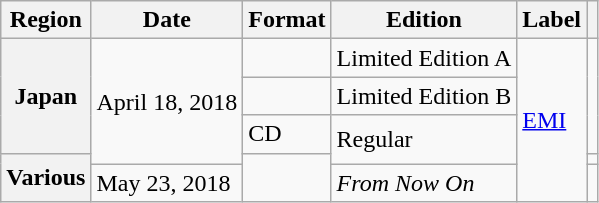<table class="wikitable plainrowheaders">
<tr>
<th scope="col">Region</th>
<th scope="col">Date</th>
<th scope="col">Format</th>
<th scope="col">Edition</th>
<th scope="col">Label</th>
<th scope="col"></th>
</tr>
<tr>
<th scope="row" rowspan="3">Japan</th>
<td rowspan="4">April 18, 2018</td>
<td></td>
<td>Limited Edition A</td>
<td rowspan="5"><a href='#'>EMI</a></td>
<td style="text-align:center" rowspan="3"></td>
</tr>
<tr>
<td></td>
<td>Limited Edition B</td>
</tr>
<tr>
<td>CD</td>
<td rowspan="2">Regular</td>
</tr>
<tr>
<th scope="row" rowspan="2">Various</th>
<td rowspan="2"></td>
<td style="text-align:center"></td>
</tr>
<tr>
<td>May 23, 2018</td>
<td><em>From Now On</em></td>
<td style="text-align:center"></td>
</tr>
</table>
